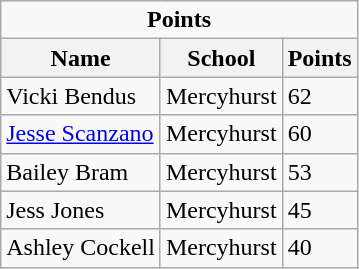<table class="wikitable">
<tr>
<td colspan=3 style="text-align:center;"><strong>Points</strong></td>
</tr>
<tr>
<th>Name</th>
<th>School</th>
<th>Points</th>
</tr>
<tr>
<td>Vicki Bendus</td>
<td>Mercyhurst</td>
<td>62</td>
</tr>
<tr>
<td><a href='#'>Jesse Scanzano</a></td>
<td>Mercyhurst</td>
<td>60</td>
</tr>
<tr>
<td>Bailey Bram</td>
<td>Mercyhurst</td>
<td>53</td>
</tr>
<tr>
<td>Jess Jones</td>
<td>Mercyhurst</td>
<td>45</td>
</tr>
<tr>
<td>Ashley Cockell</td>
<td>Mercyhurst</td>
<td>40</td>
</tr>
</table>
